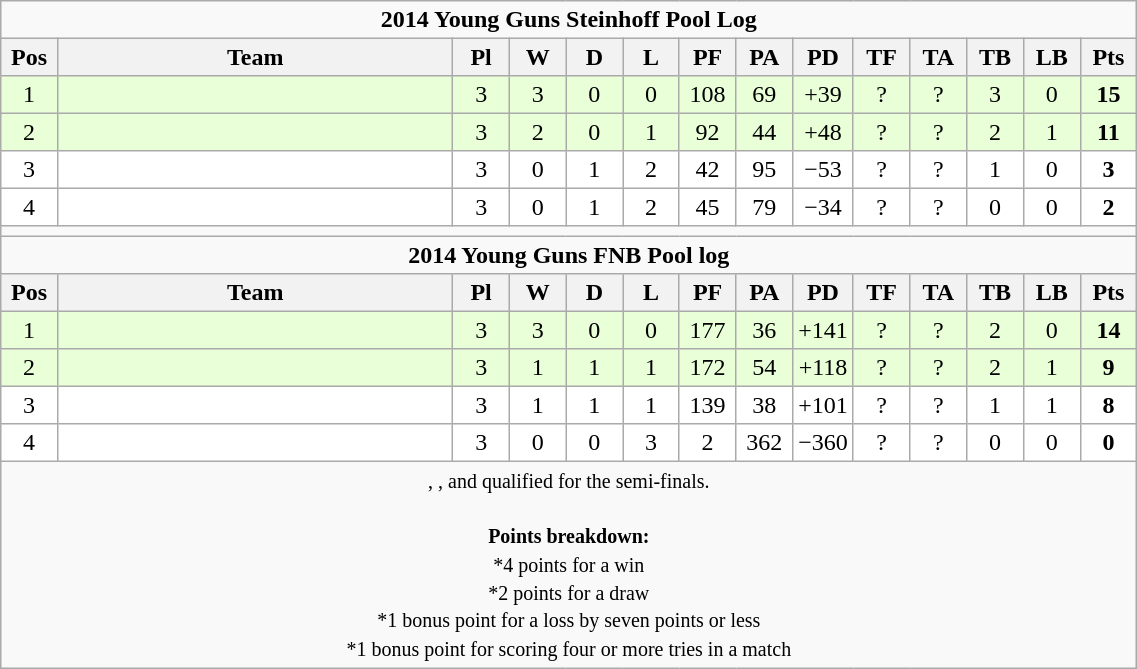<table class="wikitable" style="text-align:center; line-height:110%; font-size:100%; width:60%;">
<tr>
<td colspan="14" cellpadding="0" cellspacing="0"><strong>2014 Young Guns Steinhoff Pool Log</strong></td>
</tr>
<tr>
<th style="width:5%;">Pos</th>
<th style="width:35%;">Team</th>
<th style="width:5%;">Pl</th>
<th style="width:5%;">W</th>
<th style="width:5%;">D</th>
<th style="width:5%;">L</th>
<th style="width:5%;">PF</th>
<th style="width:5%;">PA</th>
<th style="width:5%;">PD</th>
<th style="width:5%;">TF</th>
<th style="width:5%;">TA</th>
<th style="width:5%;">TB</th>
<th style="width:5%;">LB</th>
<th style="width:5%;">Pts<br></th>
</tr>
<tr bgcolor=#E8FFD8 align=center>
<td>1</td>
<td align=left></td>
<td>3</td>
<td>3</td>
<td>0</td>
<td>0</td>
<td>108</td>
<td>69</td>
<td>+39</td>
<td>?</td>
<td>?</td>
<td>3</td>
<td>0</td>
<td><strong>15</strong></td>
</tr>
<tr bgcolor=#E8FFD8 align=center>
<td>2</td>
<td align=left></td>
<td>3</td>
<td>2</td>
<td>0</td>
<td>1</td>
<td>92</td>
<td>44</td>
<td>+48</td>
<td>?</td>
<td>?</td>
<td>2</td>
<td>1</td>
<td><strong>11</strong></td>
</tr>
<tr bgcolor=#ffffff align=center>
<td>3</td>
<td align=left></td>
<td>3</td>
<td>0</td>
<td>1</td>
<td>2</td>
<td>42</td>
<td>95</td>
<td>−53</td>
<td>?</td>
<td>?</td>
<td>1</td>
<td>0</td>
<td><strong>3</strong></td>
</tr>
<tr bgcolor=#ffffff align=center>
<td>4</td>
<td align=left></td>
<td>3</td>
<td>0</td>
<td>1</td>
<td>2</td>
<td>45</td>
<td>79</td>
<td>−34</td>
<td>?</td>
<td>?</td>
<td>0</td>
<td>0</td>
<td><strong>2</strong></td>
</tr>
<tr>
<td colspan="14" cellpadding="0" cellspacing="0"></td>
</tr>
<tr>
<td colspan="14" cellpadding="0" cellspacing="0"><strong>2014 Young Guns FNB Pool log</strong></td>
</tr>
<tr>
<th style="width:5%;">Pos</th>
<th style="width:35%;">Team</th>
<th style="width:5%;">Pl</th>
<th style="width:5%;">W</th>
<th style="width:5%;">D</th>
<th style="width:5%;">L</th>
<th style="width:5%;">PF</th>
<th style="width:5%;">PA</th>
<th style="width:5%;">PD</th>
<th style="width:5%;">TF</th>
<th style="width:5%;">TA</th>
<th style="width:5%;">TB</th>
<th style="width:5%;">LB</th>
<th style="width:5%;">Pts<br></th>
</tr>
<tr bgcolor=#E8FFD8 align=center>
<td>1</td>
<td align=left></td>
<td>3</td>
<td>3</td>
<td>0</td>
<td>0</td>
<td>177</td>
<td>36</td>
<td>+141</td>
<td>?</td>
<td>?</td>
<td>2</td>
<td>0</td>
<td><strong>14</strong></td>
</tr>
<tr bgcolor=#E8FFD8 align=center>
<td>2</td>
<td align=left></td>
<td>3</td>
<td>1</td>
<td>1</td>
<td>1</td>
<td>172</td>
<td>54</td>
<td>+118</td>
<td>?</td>
<td>?</td>
<td>2</td>
<td>1</td>
<td><strong>9</strong></td>
</tr>
<tr bgcolor=#ffffff align=center>
<td>3</td>
<td align=left></td>
<td>3</td>
<td>1</td>
<td>1</td>
<td>1</td>
<td>139</td>
<td>38</td>
<td>+101</td>
<td>?</td>
<td>?</td>
<td>1</td>
<td>1</td>
<td><strong>8</strong></td>
</tr>
<tr bgcolor=#ffffff align=center>
<td>4</td>
<td align=left></td>
<td>3</td>
<td>0</td>
<td>0</td>
<td>3</td>
<td>2</td>
<td>362</td>
<td>−360</td>
<td>?</td>
<td>?</td>
<td>0</td>
<td>0</td>
<td><strong>0</strong></td>
</tr>
<tr |align=left|>
<td colspan="14" style="border:0px"><small>, ,  and  qualified for the semi-finals.<br><br><strong>Points breakdown:</strong><br>*4 points for a win<br>*2 points for a draw<br>*1 bonus point for a loss by seven points or less<br>*1 bonus point for scoring four or more tries in a match</small></td>
</tr>
</table>
